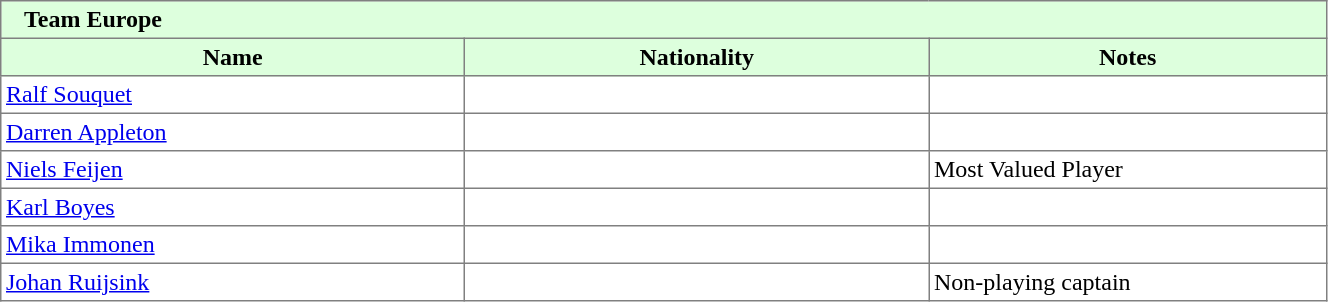<table border="1" cellpadding="3" width="70%" style="border-collapse: collapse;">
<tr bgcolor="#ddffdd">
<td colspan=3>   <strong>Team Europe</strong></td>
</tr>
<tr bgcolor="#ddffdd">
<th width=35%>Name</th>
<th width=35%>Nationality</th>
<th width=30%>Notes</th>
</tr>
<tr>
<td><a href='#'>Ralf Souquet</a></td>
<td></td>
<td></td>
</tr>
<tr>
<td><a href='#'>Darren Appleton</a></td>
<td></td>
<td></td>
</tr>
<tr>
<td><a href='#'>Niels Feijen</a></td>
<td></td>
<td>Most Valued Player</td>
</tr>
<tr>
<td><a href='#'>Karl Boyes</a></td>
<td></td>
<td></td>
</tr>
<tr>
<td><a href='#'>Mika Immonen</a></td>
<td></td>
<td></td>
</tr>
<tr>
<td><a href='#'>Johan Ruijsink</a></td>
<td></td>
<td>Non-playing captain</td>
</tr>
</table>
